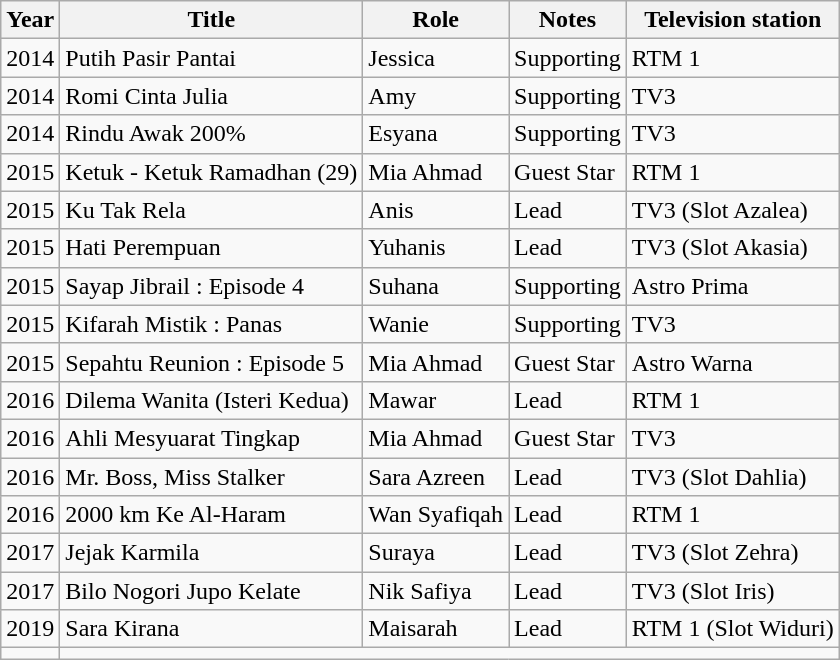<table class="wikitable sortable">
<tr>
<th>Year</th>
<th>Title</th>
<th>Role</th>
<th>Notes</th>
<th>Television station</th>
</tr>
<tr>
<td>2014</td>
<td>Putih Pasir Pantai</td>
<td>Jessica</td>
<td>Supporting</td>
<td>RTM 1</td>
</tr>
<tr>
<td>2014</td>
<td>Romi Cinta Julia</td>
<td>Amy</td>
<td>Supporting</td>
<td>TV3</td>
</tr>
<tr>
<td>2014</td>
<td>Rindu Awak 200%</td>
<td>Esyana</td>
<td>Supporting</td>
<td>TV3</td>
</tr>
<tr>
<td>2015</td>
<td>Ketuk - Ketuk Ramadhan (29)</td>
<td>Mia Ahmad</td>
<td>Guest Star</td>
<td>RTM 1</td>
</tr>
<tr>
<td>2015</td>
<td>Ku Tak Rela</td>
<td>Anis</td>
<td>Lead</td>
<td>TV3 (Slot Azalea)</td>
</tr>
<tr>
<td>2015</td>
<td>Hati Perempuan</td>
<td>Yuhanis</td>
<td>Lead</td>
<td>TV3 (Slot Akasia)</td>
</tr>
<tr>
<td>2015</td>
<td>Sayap Jibrail : Episode 4</td>
<td>Suhana</td>
<td>Supporting</td>
<td>Astro Prima</td>
</tr>
<tr>
<td>2015</td>
<td>Kifarah Mistik : Panas</td>
<td>Wanie</td>
<td>Supporting</td>
<td>TV3</td>
</tr>
<tr>
<td>2015</td>
<td>Sepahtu Reunion : Episode 5</td>
<td>Mia Ahmad</td>
<td>Guest Star</td>
<td>Astro Warna</td>
</tr>
<tr>
<td>2016</td>
<td>Dilema Wanita (Isteri Kedua)</td>
<td>Mawar</td>
<td>Lead</td>
<td>RTM 1</td>
</tr>
<tr>
<td>2016</td>
<td>Ahli Mesyuarat Tingkap</td>
<td>Mia Ahmad</td>
<td>Guest Star</td>
<td>TV3</td>
</tr>
<tr>
<td>2016</td>
<td>Mr. Boss, Miss Stalker</td>
<td>Sara Azreen</td>
<td>Lead</td>
<td>TV3 (Slot Dahlia)</td>
</tr>
<tr>
<td>2016</td>
<td>2000 km Ke Al-Haram</td>
<td>Wan Syafiqah</td>
<td>Lead</td>
<td>RTM 1</td>
</tr>
<tr>
<td>2017</td>
<td>Jejak Karmila</td>
<td>Suraya</td>
<td>Lead</td>
<td>TV3 (Slot Zehra)</td>
</tr>
<tr>
<td>2017</td>
<td>Bilo Nogori Jupo Kelate</td>
<td>Nik Safiya</td>
<td>Lead</td>
<td>TV3 (Slot Iris)</td>
</tr>
<tr>
<td>2019</td>
<td>Sara Kirana</td>
<td>Maisarah</td>
<td>Lead</td>
<td>RTM 1 (Slot Widuri)</td>
</tr>
<tr>
<td></td>
</tr>
</table>
